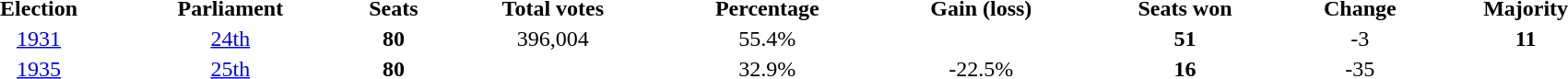<table width=95%>
<tr ---->
<td align=center><strong>Election</strong></td>
<td align=center><strong>Parliament</strong></td>
<td align=center><strong>Seats</strong></td>
<td align=center><strong>Total votes</strong></td>
<td align=center><strong>Percentage</strong></td>
<td align=center><strong>Gain (loss)</strong></td>
<td align=center><strong>Seats won</strong></td>
<td align=center><strong>Change</strong></td>
<td align=center><strong>Majority</strong></td>
</tr>
<tr ---->
<td align=center><a href='#'>1931</a></td>
<td align=center><a href='#'>24th</a></td>
<td align=center><strong>80</strong></td>
<td align=center>396,004</td>
<td align=center>55.4%</td>
<td align=center></td>
<td align=center><strong>51</strong></td>
<td align=center>-3</td>
<td align=center><strong>11</strong></td>
</tr>
<tr ---->
<td align=center><a href='#'>1935</a></td>
<td align=center><a href='#'>25th</a></td>
<td align=center><strong>80</strong></td>
<td align=center></td>
<td align=center>32.9%</td>
<td align=center>-22.5%</td>
<td align=center><strong>16</strong></td>
<td align=center>-35</td>
<td align=center></td>
</tr>
</table>
